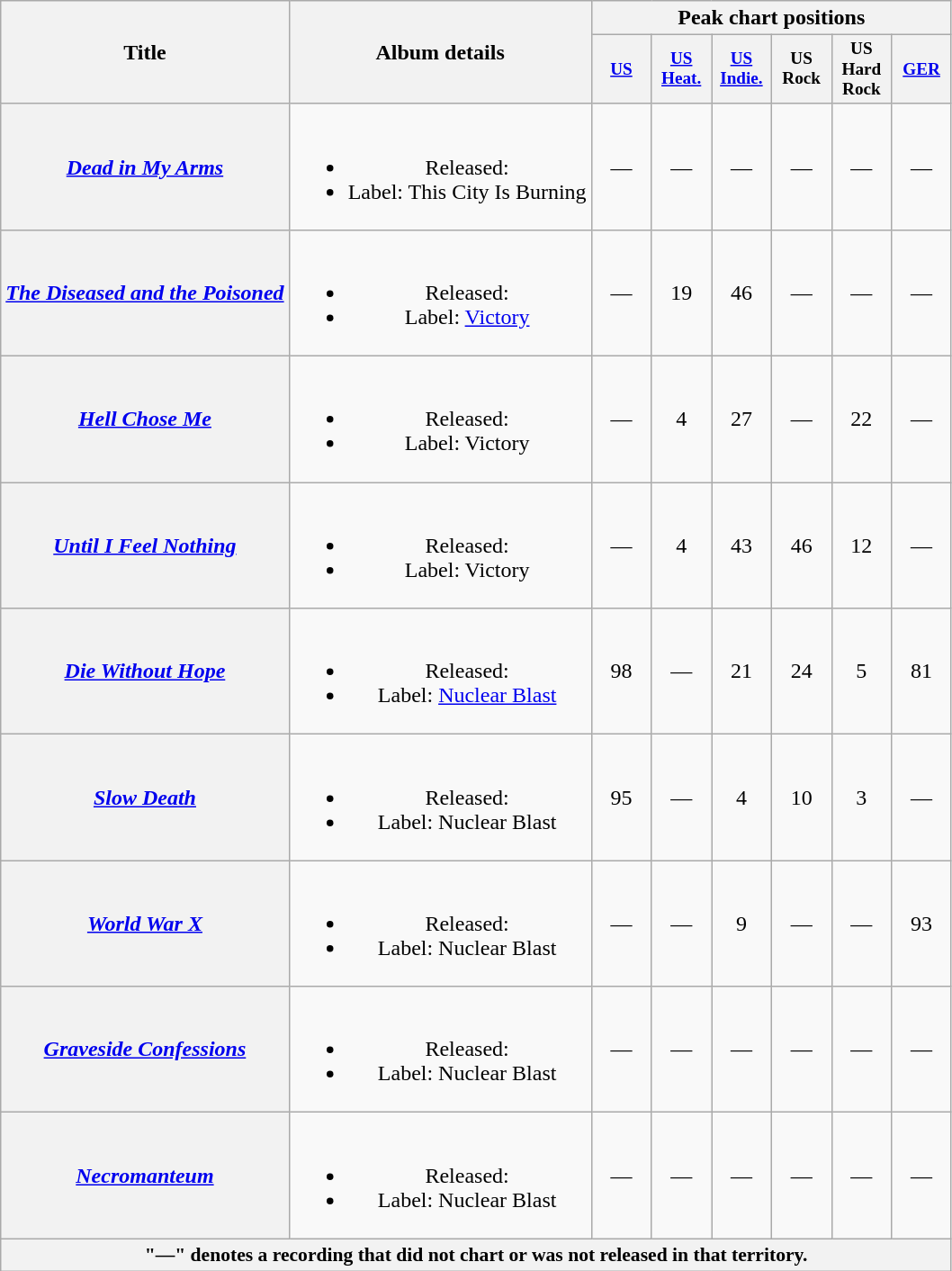<table class="wikitable plainrowheaders" style="text-align:center;">
<tr>
<th scope="col" rowspan="2">Title</th>
<th scope="col" rowspan="2">Album details</th>
<th colspan="11" class="unsortable">Peak chart positions</th>
</tr>
<tr>
<th style="width:3em;font-size:80%;" data-sort-type="number"><a href='#'>US</a><br></th>
<th style="width:3em;font-size:80%;" data-sort-type="number"><a href='#'>US<br>Heat.</a><br></th>
<th style="width:3em;font-size:80%;" data-sort-type="number"><a href='#'>US<br>Indie.</a><br></th>
<th style="width:3em;font-size:80%;" data-sort-type="number">US<br>Rock<br></th>
<th style="width:3em;font-size:80%;" data-sort-type="number">US<br>Hard Rock<br></th>
<th style="width:3em;font-size:80%;" data-sort-type="number"><a href='#'>GER</a><br></th>
</tr>
<tr>
<th scope="row"><em><a href='#'>Dead in My Arms</a></em></th>
<td><br><ul><li>Released: </li><li>Label: This City Is Burning</li></ul></td>
<td>—</td>
<td>—</td>
<td>—</td>
<td>—</td>
<td>—</td>
<td>—</td>
</tr>
<tr>
<th scope="row"><em><a href='#'>The Diseased and the Poisoned</a></em></th>
<td><br><ul><li>Released: </li><li>Label: <a href='#'>Victory</a></li></ul></td>
<td>—</td>
<td>19</td>
<td>46</td>
<td>—</td>
<td>—</td>
<td>—</td>
</tr>
<tr>
<th scope="row"><em><a href='#'>Hell Chose Me</a></em></th>
<td><br><ul><li>Released: </li><li>Label: Victory</li></ul></td>
<td>—</td>
<td>4</td>
<td>27</td>
<td>—</td>
<td>22</td>
<td>—</td>
</tr>
<tr>
<th scope="row"><em><a href='#'>Until I Feel Nothing</a></em></th>
<td><br><ul><li>Released: </li><li>Label: Victory</li></ul></td>
<td>—</td>
<td>4</td>
<td>43</td>
<td>46</td>
<td>12</td>
<td>—</td>
</tr>
<tr>
<th scope="row"><em><a href='#'>Die Without Hope</a></em></th>
<td><br><ul><li>Released: </li><li>Label: <a href='#'>Nuclear Blast</a></li></ul></td>
<td>98</td>
<td>—</td>
<td>21</td>
<td>24</td>
<td>5</td>
<td>81</td>
</tr>
<tr>
<th scope="row"><em><a href='#'>Slow Death</a></em></th>
<td><br><ul><li>Released: </li><li>Label: Nuclear Blast</li></ul></td>
<td>95</td>
<td>—</td>
<td>4</td>
<td>10</td>
<td>3</td>
<td>—</td>
</tr>
<tr>
<th scope="row"><em><a href='#'>World War X</a></em></th>
<td><br><ul><li>Released: </li><li>Label: Nuclear Blast</li></ul></td>
<td>—</td>
<td>—</td>
<td>9</td>
<td>—</td>
<td>—</td>
<td>93</td>
</tr>
<tr>
<th scope="row"><em><a href='#'>Graveside Confessions</a></em></th>
<td><br><ul><li>Released: </li><li>Label: Nuclear Blast</li></ul></td>
<td>—</td>
<td>—</td>
<td>—</td>
<td>—</td>
<td>—</td>
<td>—</td>
</tr>
<tr>
<th scope="row"><em><a href='#'>Necromanteum</a></em></th>
<td><br><ul><li>Released: </li><li>Label: Nuclear Blast</li></ul></td>
<td>—</td>
<td>—</td>
<td>—</td>
<td>—</td>
<td>—</td>
<td>—</td>
</tr>
<tr>
<th colspan="15" style="font-size:90%">"—" denotes a recording that did not chart or was not released in that territory.</th>
</tr>
</table>
